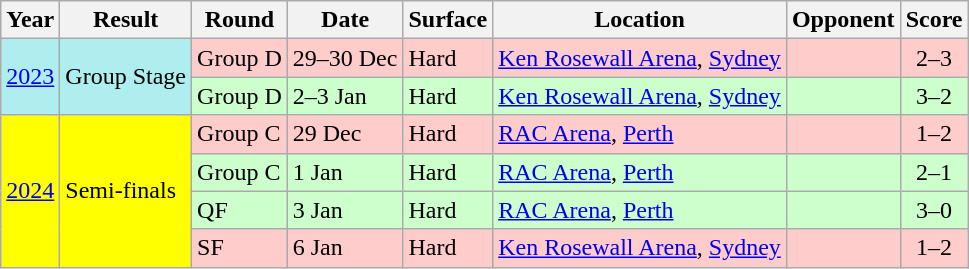<table class="wikitable">
<tr>
<th>Year</th>
<th>Result</th>
<th>Round</th>
<th>Date</th>
<th>Surface</th>
<th>Location</th>
<th>Opponent</th>
<th>Score</th>
</tr>
<tr style="background-color:#ffcccc">
<td rowspan="2" bgcolor="afeeee" align="center"><a href='#'>2023</a></td>
<td rowspan="2" bgcolor="afeeee">Group Stage</td>
<td>Group D</td>
<td>29–30 Dec</td>
<td>Hard</td>
<td><a href='#'>Ken Rosewall Arena</a>, <a href='#'>Sydney</a></td>
<td></td>
<td align=center>2–3</td>
</tr>
<tr style="background-color:#ccffcc">
<td>Group D</td>
<td>2–3 Jan</td>
<td>Hard</td>
<td><a href='#'>Ken Rosewall Arena</a>, <a href='#'>Sydney</a></td>
<td></td>
<td align=center>3–2</td>
</tr>
<tr style="background-color:#ffcccc">
<td rowspan="4" bgcolor="yellow" align="center"><a href='#'>2024</a></td>
<td rowspan="4" bgcolor="yellow">Semi-finals</td>
<td>Group C</td>
<td>29 Dec</td>
<td>Hard</td>
<td><a href='#'>RAC Arena</a>, <a href='#'>Perth</a></td>
<td></td>
<td align=center>1–2</td>
</tr>
<tr style="background-color:#ccffcc">
<td>Group C</td>
<td>1 Jan</td>
<td>Hard</td>
<td><a href='#'>RAC Arena</a>, <a href='#'>Perth</a></td>
<td></td>
<td align=center>2–1</td>
</tr>
<tr style="background-color:#ccffcc">
<td>QF</td>
<td>3 Jan</td>
<td>Hard</td>
<td><a href='#'>RAC Arena</a>, <a href='#'>Perth</a></td>
<td></td>
<td align=center>3–0</td>
</tr>
<tr style="background-color:#ffcccc">
<td>SF</td>
<td>6 Jan</td>
<td>Hard</td>
<td><a href='#'>Ken Rosewall Arena</a>, <a href='#'>Sydney</a></td>
<td></td>
<td align=center>1–2</td>
</tr>
</table>
